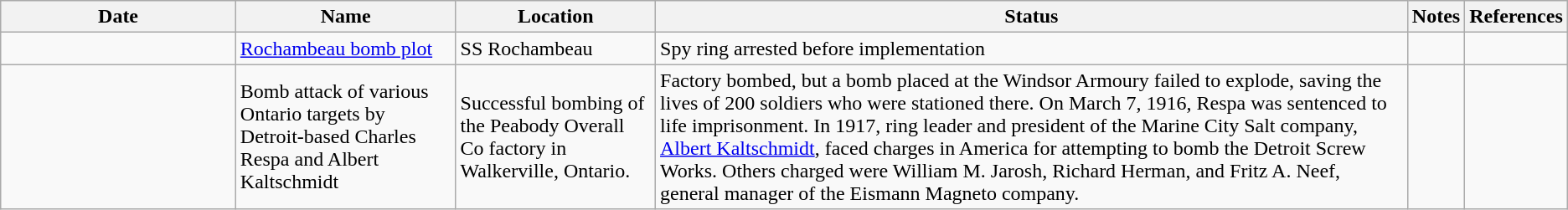<table class="wikitable sortable" style="font-size: 100%;">
<tr>
<th style="width:15%;">Date</th>
<th>Name</th>
<th>Location</th>
<th>Status</th>
<th>Notes</th>
<th style="width:1%;" class="unsortable">References</th>
</tr>
<tr>
<td></td>
<td><a href='#'>Rochambeau bomb plot</a></td>
<td>SS Rochambeau</td>
<td>Spy ring arrested before implementation</td>
<td></td>
<td></td>
</tr>
<tr>
<td></td>
<td>Bomb attack of various Ontario targets by Detroit-based Charles Respa and Albert Kaltschmidt</td>
<td>Successful bombing of the Peabody Overall Co factory in Walkerville, Ontario.</td>
<td>Factory bombed, but a bomb placed at the Windsor Armoury failed to explode, saving the lives of 200 soldiers who were stationed there. On March 7, 1916, Respa was sentenced to life imprisonment. In 1917, ring leader and president of the Marine City Salt company, <a href='#'>Albert Kaltschmidt</a>, faced charges in America for attempting to bomb the Detroit Screw Works. Others charged were William M. Jarosh, Richard Herman, and Fritz A. Neef, general manager of the Eismann Magneto company.</td>
<td></td>
<td>  </td>
</tr>
</table>
